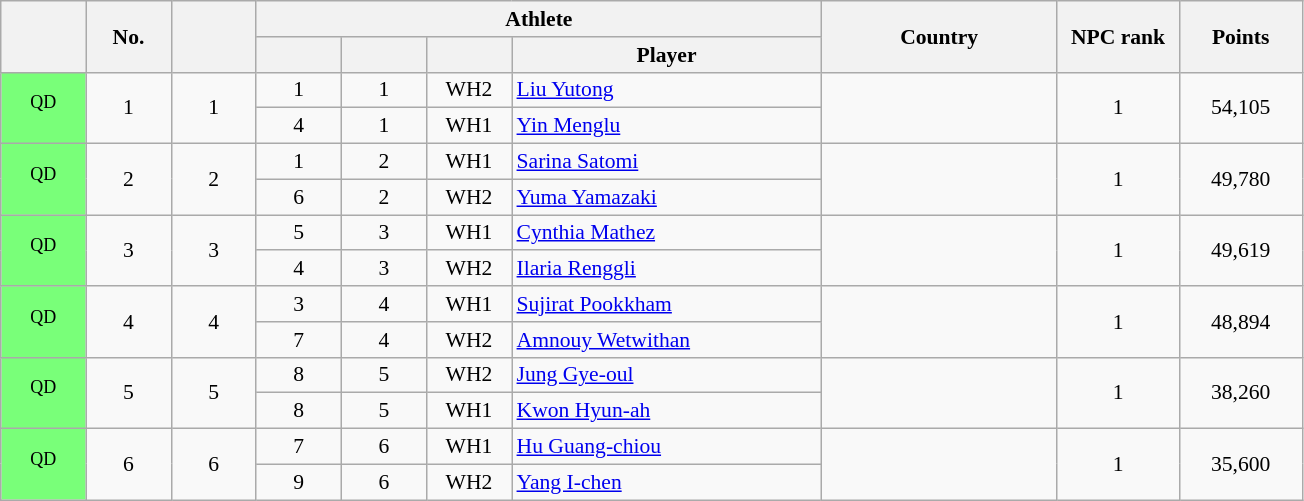<table class="wikitable" style="font-size:90%; text-align:center">
<tr>
<th rowspan="2" width="50"></th>
<th rowspan="2" width="50">No.</th>
<th rowspan="2" width="50"></th>
<th colspan="4">Athlete</th>
<th rowspan="2" width="150">Country</th>
<th rowspan="2" width="75">NPC rank</th>
<th rowspan="2" width="75">Points</th>
</tr>
<tr>
<th width="50"></th>
<th width="50"></th>
<th width="50"></th>
<th width="200">Player</th>
</tr>
<tr>
<td bgcolor="#79FF79" rowspan="2"><sup>QD</sup></td>
<td rowspan="2">1</td>
<td rowspan="2">1</td>
<td>1</td>
<td>1</td>
<td>WH2</td>
<td align="left"><a href='#'>Liu Yutong</a></td>
<td align="left" rowspan="2"></td>
<td rowspan="2">1</td>
<td rowspan="2">54,105</td>
</tr>
<tr>
<td>4</td>
<td>1</td>
<td>WH1</td>
<td align="left"><a href='#'>Yin Menglu</a></td>
</tr>
<tr>
<td bgcolor="#79FF79" rowspan="2"><sup>QD</sup></td>
<td rowspan="2">2</td>
<td rowspan="2">2</td>
<td>1</td>
<td>2</td>
<td>WH1</td>
<td align="left"><a href='#'>Sarina Satomi</a></td>
<td align="left" rowspan="2"></td>
<td rowspan="2">1</td>
<td rowspan="2">49,780</td>
</tr>
<tr>
<td>6</td>
<td>2</td>
<td>WH2</td>
<td align="left"><a href='#'>Yuma Yamazaki</a></td>
</tr>
<tr>
<td bgcolor="#79FF79" rowspan="2"><sup>QD</sup></td>
<td rowspan="2">3</td>
<td rowspan="2">3</td>
<td>5</td>
<td>3</td>
<td>WH1</td>
<td align="left"><a href='#'>Cynthia Mathez</a></td>
<td align="left" rowspan="2"></td>
<td rowspan="2">1</td>
<td rowspan="2">49,619</td>
</tr>
<tr>
<td>4</td>
<td>3</td>
<td>WH2</td>
<td align="left"><a href='#'>Ilaria Renggli</a></td>
</tr>
<tr>
<td bgcolor="#79FF79" rowspan="2"><sup>QD</sup></td>
<td rowspan="2">4</td>
<td rowspan="2">4</td>
<td>3</td>
<td>4</td>
<td>WH1</td>
<td align="left"><a href='#'>Sujirat Pookkham</a></td>
<td align="left" rowspan="2"></td>
<td rowspan="2">1</td>
<td rowspan="2">48,894</td>
</tr>
<tr>
<td>7</td>
<td>4</td>
<td>WH2</td>
<td align="left"><a href='#'>Amnouy Wetwithan</a></td>
</tr>
<tr>
<td bgcolor="#79FF79" rowspan="2"><sup>QD</sup></td>
<td rowspan="2">5</td>
<td rowspan="2">5</td>
<td>8</td>
<td>5</td>
<td>WH2</td>
<td align="left"><a href='#'>Jung Gye-oul</a></td>
<td align="left" rowspan="2"></td>
<td rowspan="2">1</td>
<td rowspan="2">38,260</td>
</tr>
<tr>
<td>8</td>
<td>5</td>
<td>WH1</td>
<td align="left"><a href='#'>Kwon Hyun-ah</a></td>
</tr>
<tr>
<td bgcolor="#79FF79" rowspan="2"><sup>QD</sup></td>
<td rowspan="2">6</td>
<td rowspan="2">6</td>
<td>7</td>
<td>6</td>
<td>WH1</td>
<td align="left"><a href='#'>Hu Guang-chiou</a></td>
<td align="left" rowspan="2"></td>
<td rowspan="2">1</td>
<td rowspan="2">35,600</td>
</tr>
<tr>
<td>9</td>
<td>6</td>
<td>WH2</td>
<td align="left"><a href='#'>Yang I-chen</a></td>
</tr>
</table>
